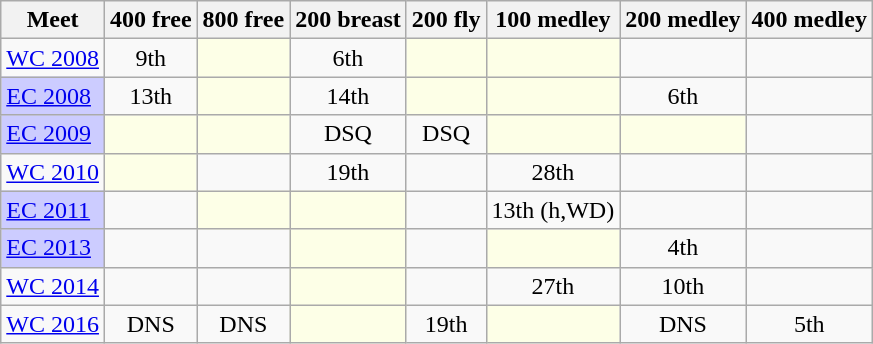<table class="sortable wikitable">
<tr>
<th>Meet</th>
<th class="unsortable">400 free</th>
<th class="unsortable">800 free</th>
<th class="unsortable">200 breast</th>
<th class="unsortable">200 fly</th>
<th class="unsortable">100 medley</th>
<th class="unsortable">200 medley</th>
<th class="unsortable">400 medley</th>
</tr>
<tr>
<td><a href='#'>WC 2008</a></td>
<td align="center">9th</td>
<td style="background:#fdffe7"></td>
<td align="center">6th</td>
<td style="background:#fdffe7"></td>
<td style="background:#fdffe7"></td>
<td align="center"></td>
<td align="center"></td>
</tr>
<tr>
<td style="background:#ccccff"><a href='#'>EC 2008</a></td>
<td align="center">13th</td>
<td style="background:#fdffe7"></td>
<td align="center">14th</td>
<td style="background:#fdffe7"></td>
<td style="background:#fdffe7"></td>
<td align="center">6th</td>
<td align="center"></td>
</tr>
<tr>
<td style="background:#ccccff"><a href='#'>EC 2009</a></td>
<td style="background:#fdffe7"></td>
<td style="background:#fdffe7"></td>
<td align="center">DSQ</td>
<td align="center">DSQ</td>
<td style="background:#fdffe7"></td>
<td style="background:#fdffe7"></td>
<td align="center"></td>
</tr>
<tr>
<td><a href='#'>WC 2010</a></td>
<td style="background:#fdffe7"></td>
<td align="center"></td>
<td align="center">19th</td>
<td align="center"></td>
<td align="center">28th</td>
<td align="center"></td>
<td align="center"></td>
</tr>
<tr>
<td style="background:#ccccff"><a href='#'>EC 2011</a></td>
<td align="center"></td>
<td style="background:#fdffe7"></td>
<td style="background:#fdffe7"></td>
<td align="center"></td>
<td align="center">13th (h,WD)</td>
<td align="center"></td>
<td align="center"></td>
</tr>
<tr>
<td style="background:#ccccff"><a href='#'>EC 2013</a></td>
<td align="center"></td>
<td align="center"></td>
<td style="background:#fdffe7"></td>
<td align="center"></td>
<td style="background:#fdffe7"></td>
<td align="center">4th</td>
<td align="center"></td>
</tr>
<tr>
<td><a href='#'>WC 2014</a></td>
<td align="center"></td>
<td align="center"></td>
<td style="background:#fdffe7"></td>
<td align="center"></td>
<td align="center">27th</td>
<td align="center">10th</td>
<td align="center"></td>
</tr>
<tr>
<td><a href='#'>WC 2016</a></td>
<td align="center">DNS</td>
<td align="center">DNS</td>
<td style="background:#fdffe7"></td>
<td align="center">19th</td>
<td style="background:#fdffe7"></td>
<td align="center">DNS</td>
<td align="center">5th</td>
</tr>
</table>
